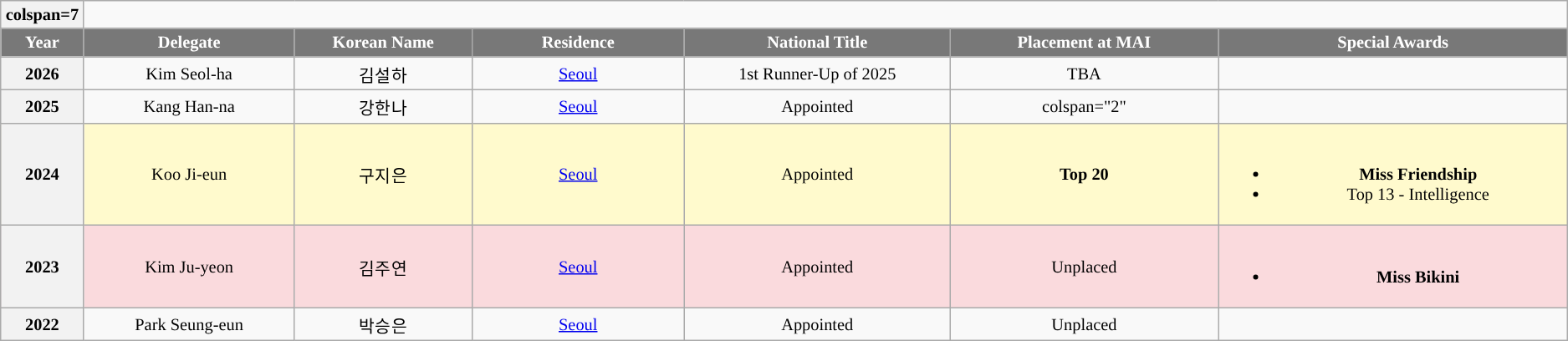<table class="wikitable sortable" style="font-size: 85%; text-align:center">
<tr>
<th>colspan=7 </th>
</tr>
<tr>
<th width="60" style="background-color:#787878;color:#FFFFFF;">Year</th>
<th width="180" style="background-color:#787878;color:#FFFFFF;">Delegate</th>
<th width="150" style="background-color:#787878;color:#FFFFFF;">Korean Name</th>
<th width="180" style="background-color:#787878;color:#FFFFFF;">Residence</th>
<th width="230" style="background-color:#787878;color:#FFFFFF;">National Title</th>
<th width="230" style="background-color:#787878;color:#FFFFFF;">Placement at MAI</th>
<th width="300" style="background-color:#787878;color:#FFFFFF;">Special Awards</th>
</tr>
<tr>
<th>2026</th>
<td>Kim Seol-ha</td>
<td>김설하</td>
<td><a href='#'>Seoul</a></td>
<td>1st Runner-Up of 2025</td>
<td>TBA</td>
<td></td>
</tr>
<tr>
<th>2025</th>
<td>Kang Han-na</td>
<td>강한나</td>
<td><a href='#'>Seoul</a></td>
<td>Appointed</td>
<td>colspan="2" </td>
</tr>
<tr style="background-color:#FFFACD;">
<th>2024</th>
<td>Koo Ji-eun</td>
<td>구지은</td>
<td><a href='#'>Seoul</a></td>
<td>Appointed</td>
<td><strong>Top 20</strong></td>
<td><br><ul><li><strong>Miss Friendship</strong></li><li>Top 13 - Intelligence</li></ul></td>
</tr>
<tr style="background-color:#FADADD;: bold">
<th>2023</th>
<td>Kim Ju-yeon</td>
<td>김주연</td>
<td><a href='#'>Seoul</a></td>
<td>Appointed</td>
<td>Unplaced</td>
<td><br><ul><li><strong>Miss Bikini</strong></li></ul></td>
</tr>
<tr>
<th>2022</th>
<td>Park Seung-eun</td>
<td>박승은</td>
<td><a href='#'>Seoul</a></td>
<td>Appointed</td>
<td>Unplaced</td>
<td></td>
</tr>
</table>
